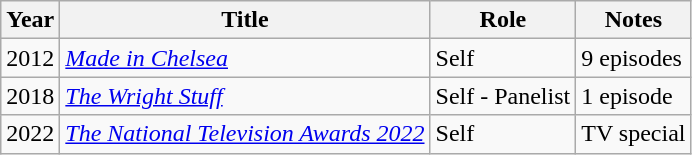<table class="wikitable sortable">
<tr>
<th>Year</th>
<th>Title</th>
<th>Role</th>
<th>Notes</th>
</tr>
<tr>
<td>2012</td>
<td><em><a href='#'>Made in Chelsea</a></em></td>
<td>Self</td>
<td>9 episodes</td>
</tr>
<tr>
<td>2018</td>
<td><em><a href='#'>The Wright Stuff</a></em></td>
<td>Self - Panelist</td>
<td>1 episode</td>
</tr>
<tr>
<td>2022</td>
<td><em><a href='#'>The National Television Awards 2022</a></em></td>
<td>Self</td>
<td>TV special</td>
</tr>
</table>
